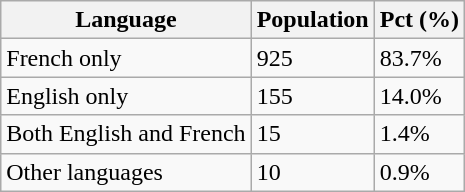<table class="wikitable">
<tr>
<th>Language</th>
<th>Population</th>
<th>Pct (%)</th>
</tr>
<tr>
<td>French only</td>
<td>925</td>
<td>83.7%</td>
</tr>
<tr>
<td>English only</td>
<td>155</td>
<td>14.0%</td>
</tr>
<tr>
<td>Both English and French</td>
<td>15</td>
<td>1.4%</td>
</tr>
<tr>
<td>Other languages</td>
<td>10</td>
<td>0.9%</td>
</tr>
</table>
